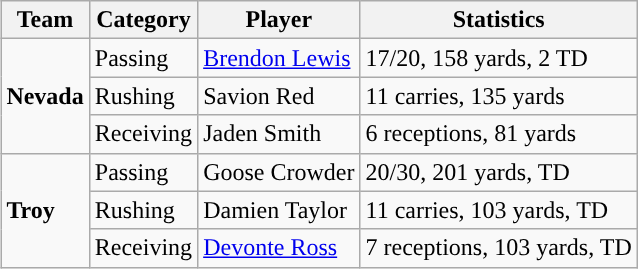<table class="wikitable" style="float: right;">
<tr>
<th>Team</th>
<th>Category</th>
<th>Player</th>
<th>Statistics</th>
</tr>
<tr>
<td rowspan=3><strong>Nevada</strong></td>
<td>Passing</td>
<td><a href='#'>Brendon Lewis</a></td>
<td>17/20, 158 yards, 2 TD</td>
</tr>
<tr>
<td>Rushing</td>
<td>Savion Red</td>
<td>11 carries, 135 yards</td>
</tr>
<tr>
<td>Receiving</td>
<td>Jaden Smith</td>
<td>6 receptions, 81 yards</td>
</tr>
<tr>
<td rowspan=3><strong>Troy</strong></td>
<td>Passing</td>
<td>Goose Crowder</td>
<td>20/30, 201 yards, TD</td>
</tr>
<tr>
<td>Rushing</td>
<td>Damien Taylor</td>
<td>11 carries, 103 yards, TD</td>
</tr>
<tr>
<td>Receiving</td>
<td><a href='#'>Devonte Ross</a></td>
<td>7 receptions, 103 yards, TD</td>
</tr>
</table>
